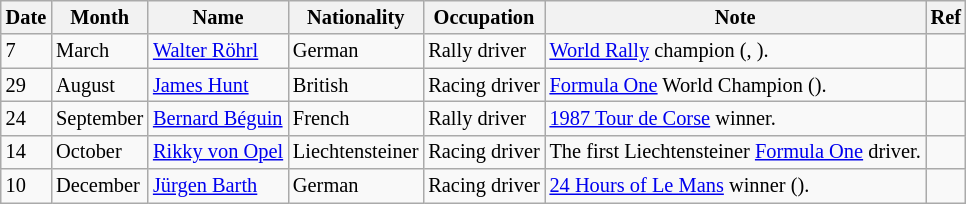<table class="wikitable" style="font-size:85%;">
<tr>
<th>Date</th>
<th>Month</th>
<th>Name</th>
<th>Nationality</th>
<th>Occupation</th>
<th>Note</th>
<th>Ref</th>
</tr>
<tr>
<td>7</td>
<td>March</td>
<td><a href='#'>Walter Röhrl</a></td>
<td>German</td>
<td>Rally driver</td>
<td><a href='#'>World Rally</a> champion (, ).</td>
<td></td>
</tr>
<tr>
<td>29</td>
<td>August</td>
<td><a href='#'>James Hunt</a></td>
<td>British</td>
<td>Racing driver</td>
<td><a href='#'>Formula One</a> World Champion ().</td>
<td></td>
</tr>
<tr>
<td>24</td>
<td>September</td>
<td><a href='#'>Bernard Béguin</a></td>
<td>French</td>
<td>Rally driver</td>
<td><a href='#'>1987 Tour de Corse</a> winner.</td>
<td></td>
</tr>
<tr>
<td>14</td>
<td>October</td>
<td><a href='#'>Rikky von Opel</a></td>
<td>Liechtensteiner</td>
<td>Racing driver</td>
<td>The first Liechtensteiner <a href='#'>Formula One</a> driver.</td>
<td></td>
</tr>
<tr>
<td>10</td>
<td>December</td>
<td><a href='#'>Jürgen Barth</a></td>
<td>German</td>
<td>Racing driver</td>
<td><a href='#'>24 Hours of Le Mans</a> winner ().</td>
<td></td>
</tr>
</table>
